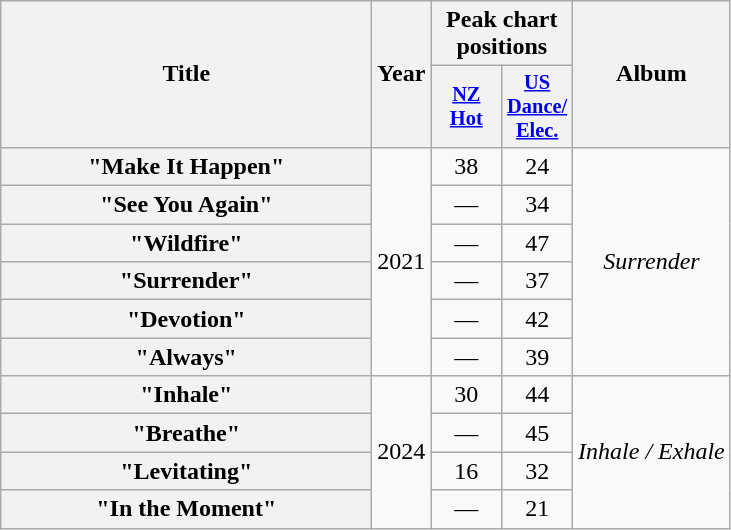<table class="wikitable plainrowheaders" style="text-align:center;">
<tr>
<th scope="col" rowspan="2" style="width:15em;">Title</th>
<th scope="col" rowspan="2" style="width:1em;">Year</th>
<th scope="col" colspan="2">Peak chart positions</th>
<th scope="col" rowspan="2">Album</th>
</tr>
<tr>
<th scope="col" style="width:3em;font-size:85%;"><a href='#'>NZ<br>Hot</a><br></th>
<th scope="col" style="width:3em;font-size:85%;"><a href='#'>US<br>Dance/<br>Elec.</a><br></th>
</tr>
<tr>
<th scope="row">"Make It Happen"</th>
<td rowspan="6">2021</td>
<td>38</td>
<td>24</td>
<td rowspan="6"><em>Surrender</em></td>
</tr>
<tr>
<th scope="row">"See You Again"</th>
<td>—</td>
<td>34</td>
</tr>
<tr>
<th scope="row">"Wildfire"</th>
<td>—</td>
<td>47</td>
</tr>
<tr>
<th scope="row">"Surrender"<br></th>
<td>—</td>
<td>37</td>
</tr>
<tr>
<th scope="row">"Devotion"</th>
<td>—</td>
<td>42</td>
</tr>
<tr>
<th scope="row">"Always"</th>
<td>—</td>
<td>39</td>
</tr>
<tr>
<th scope="row">"Inhale"</th>
<td rowspan="4">2024</td>
<td>30</td>
<td>44</td>
<td rowspan="4"><em>Inhale / Exhale</em></td>
</tr>
<tr>
<th scope="row">"Breathe"</th>
<td>—</td>
<td>45</td>
</tr>
<tr>
<th scope="row">"Levitating"</th>
<td>16</td>
<td>32</td>
</tr>
<tr>
<th scope="row">"In the Moment"</th>
<td>—</td>
<td>21</td>
</tr>
</table>
